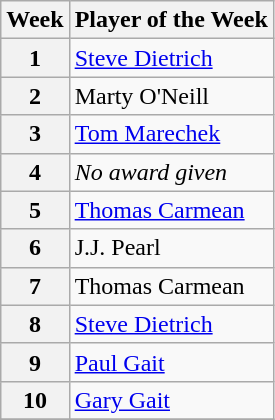<table class="wikitable">
<tr>
<th>Week</th>
<th>Player of the Week</th>
</tr>
<tr>
<th>1</th>
<td><a href='#'>Steve Dietrich</a></td>
</tr>
<tr>
<th>2</th>
<td>Marty O'Neill</td>
</tr>
<tr>
<th>3</th>
<td><a href='#'>Tom Marechek</a></td>
</tr>
<tr>
<th>4</th>
<td><em>No award given</em></td>
</tr>
<tr>
<th>5</th>
<td><a href='#'>Thomas Carmean</a></td>
</tr>
<tr>
<th>6</th>
<td>J.J. Pearl</td>
</tr>
<tr>
<th>7</th>
<td>Thomas Carmean</td>
</tr>
<tr>
<th>8</th>
<td><a href='#'>Steve Dietrich</a></td>
</tr>
<tr>
<th>9</th>
<td><a href='#'>Paul Gait</a></td>
</tr>
<tr>
<th>10</th>
<td><a href='#'>Gary Gait</a></td>
</tr>
<tr>
</tr>
</table>
